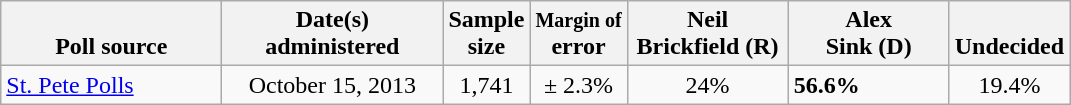<table class="wikitable">
<tr valign= bottom>
<th style="width:140px;">Poll source</th>
<th style="width:140px;">Date(s)<br>administered</th>
<th class=small>Sample<br>size</th>
<th><small>Margin of</small><br>error</th>
<th style="width:100px;">Neil<br>Brickfield (R)</th>
<th style="width:100px;">Alex<br>Sink (D)</th>
<th style="width:40px;">Undecided</th>
</tr>
<tr>
<td><a href='#'>St. Pete Polls</a></td>
<td align=center>October 15, 2013</td>
<td align=center>1,741</td>
<td align=center>± 2.3%</td>
<td align=center>24%</td>
<td><strong>56.6%</strong></td>
<td align=center>19.4%</td>
</tr>
</table>
